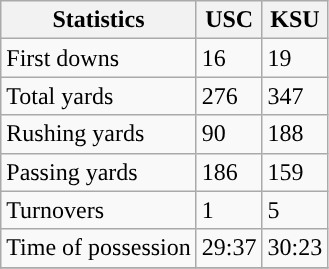<table class="wikitable">
<tr>
<th>Statistics</th>
<th>USC</th>
<th>KSU</th>
</tr>
<tr>
<td>First downs</td>
<td>16</td>
<td>19</td>
</tr>
<tr>
<td>Total yards</td>
<td>276</td>
<td>347</td>
</tr>
<tr>
<td>Rushing yards</td>
<td>90</td>
<td>188</td>
</tr>
<tr>
<td>Passing yards</td>
<td>186</td>
<td>159</td>
</tr>
<tr>
<td>Turnovers</td>
<td>1</td>
<td>5</td>
</tr>
<tr>
<td>Time of possession</td>
<td>29:37</td>
<td>30:23</td>
</tr>
<tr>
</tr>
</table>
